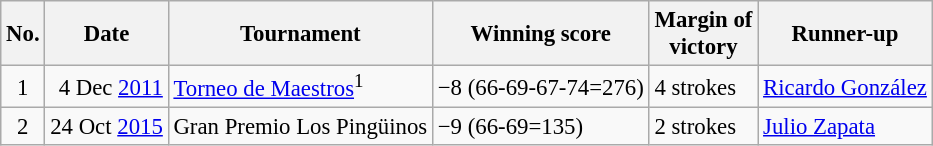<table class="wikitable" style="font-size:95%;">
<tr>
<th>No.</th>
<th>Date</th>
<th>Tournament</th>
<th>Winning score</th>
<th>Margin of<br>victory</th>
<th>Runner-up</th>
</tr>
<tr>
<td align=center>1</td>
<td align=right>4 Dec <a href='#'>2011</a></td>
<td><a href='#'>Torneo de Maestros</a><sup>1</sup></td>
<td>−8 (66-69-67-74=276)</td>
<td>4 strokes</td>
<td> <a href='#'>Ricardo González</a></td>
</tr>
<tr>
<td align=center>2</td>
<td align=right>24 Oct <a href='#'>2015</a></td>
<td>Gran Premio Los Pingüinos</td>
<td>−9 (66-69=135)</td>
<td>2 strokes</td>
<td> <a href='#'>Julio Zapata</a></td>
</tr>
</table>
